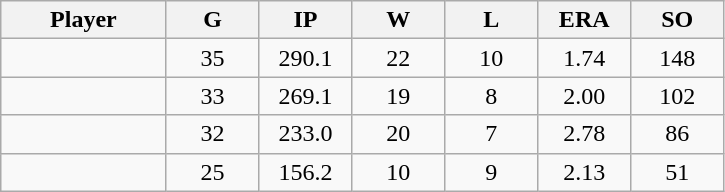<table class="wikitable sortable">
<tr>
<th bgcolor="#DDDDFF" width="16%">Player</th>
<th bgcolor="#DDDDFF" width="9%">G</th>
<th bgcolor="#DDDDFF" width="9%">IP</th>
<th bgcolor="#DDDDFF" width="9%">W</th>
<th bgcolor="#DDDDFF" width="9%">L</th>
<th bgcolor="#DDDDFF" width="9%">ERA</th>
<th bgcolor="#DDDDFF" width="9%">SO</th>
</tr>
<tr align="center">
<td></td>
<td>35</td>
<td>290.1</td>
<td>22</td>
<td>10</td>
<td>1.74</td>
<td>148</td>
</tr>
<tr align="center">
<td></td>
<td>33</td>
<td>269.1</td>
<td>19</td>
<td>8</td>
<td>2.00</td>
<td>102</td>
</tr>
<tr align="center">
<td></td>
<td>32</td>
<td>233.0</td>
<td>20</td>
<td>7</td>
<td>2.78</td>
<td>86</td>
</tr>
<tr align="center">
<td></td>
<td>25</td>
<td>156.2</td>
<td>10</td>
<td>9</td>
<td>2.13</td>
<td>51</td>
</tr>
</table>
